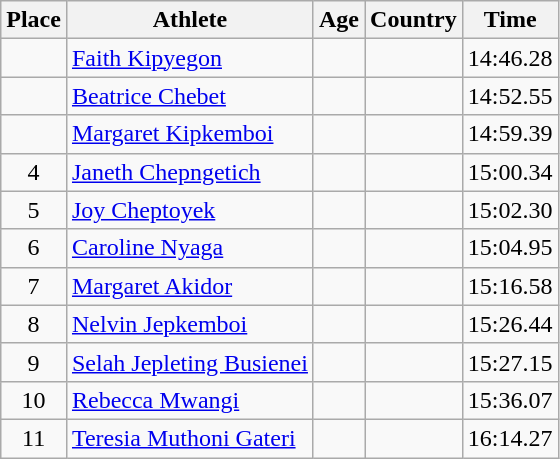<table class="wikitable mw-datatable sortable">
<tr>
<th>Place</th>
<th>Athlete</th>
<th>Age</th>
<th>Country</th>
<th>Time</th>
</tr>
<tr>
<td align=center></td>
<td><a href='#'>Faith Kipyegon</a></td>
<td></td>
<td></td>
<td>14:46.28</td>
</tr>
<tr>
<td align=center></td>
<td><a href='#'>Beatrice Chebet</a></td>
<td></td>
<td></td>
<td>14:52.55</td>
</tr>
<tr>
<td align=center></td>
<td><a href='#'>Margaret Kipkemboi</a></td>
<td></td>
<td></td>
<td>14:59.39</td>
</tr>
<tr>
<td align=center>4</td>
<td><a href='#'>Janeth Chepngetich</a></td>
<td></td>
<td></td>
<td>15:00.34</td>
</tr>
<tr>
<td align=center>5</td>
<td><a href='#'>Joy Cheptoyek</a></td>
<td></td>
<td></td>
<td>15:02.30</td>
</tr>
<tr>
<td align=center>6</td>
<td><a href='#'>Caroline Nyaga</a></td>
<td></td>
<td></td>
<td>15:04.95</td>
</tr>
<tr>
<td align=center>7</td>
<td><a href='#'>Margaret Akidor</a></td>
<td></td>
<td></td>
<td>15:16.58</td>
</tr>
<tr>
<td align=center>8</td>
<td><a href='#'>Nelvin Jepkemboi</a></td>
<td></td>
<td></td>
<td>15:26.44</td>
</tr>
<tr>
<td align=center>9</td>
<td><a href='#'>Selah Jepleting Busienei</a></td>
<td></td>
<td></td>
<td>15:27.15</td>
</tr>
<tr>
<td align=center>10</td>
<td><a href='#'>Rebecca Mwangi</a></td>
<td></td>
<td></td>
<td>15:36.07</td>
</tr>
<tr>
<td align=center>11</td>
<td><a href='#'>Teresia Muthoni Gateri</a></td>
<td></td>
<td></td>
<td>16:14.27</td>
</tr>
</table>
